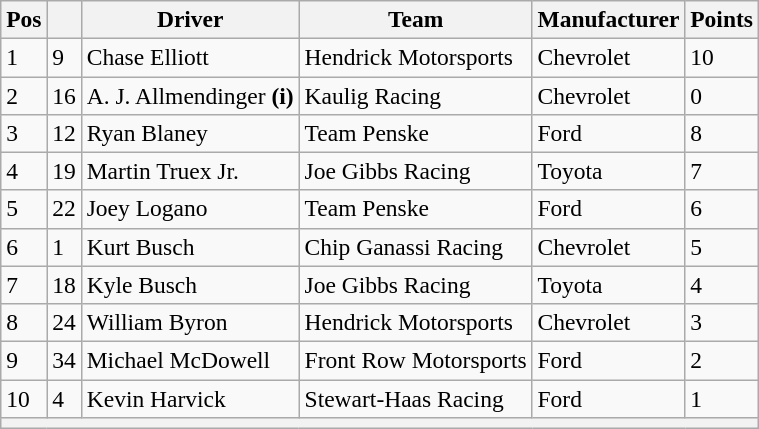<table class="wikitable" style="font-size:98%">
<tr>
<th>Pos</th>
<th></th>
<th>Driver</th>
<th>Team</th>
<th>Manufacturer</th>
<th>Points</th>
</tr>
<tr>
<td>1</td>
<td>9</td>
<td>Chase Elliott</td>
<td>Hendrick Motorsports</td>
<td>Chevrolet</td>
<td>10</td>
</tr>
<tr>
<td>2</td>
<td>16</td>
<td>A. J. Allmendinger <strong>(i)</strong></td>
<td>Kaulig Racing</td>
<td>Chevrolet</td>
<td>0</td>
</tr>
<tr>
<td>3</td>
<td>12</td>
<td>Ryan Blaney</td>
<td>Team Penske</td>
<td>Ford</td>
<td>8</td>
</tr>
<tr>
<td>4</td>
<td>19</td>
<td>Martin Truex Jr.</td>
<td>Joe Gibbs Racing</td>
<td>Toyota</td>
<td>7</td>
</tr>
<tr>
<td>5</td>
<td>22</td>
<td>Joey Logano</td>
<td>Team Penske</td>
<td>Ford</td>
<td>6</td>
</tr>
<tr>
<td>6</td>
<td>1</td>
<td>Kurt Busch</td>
<td>Chip Ganassi Racing</td>
<td>Chevrolet</td>
<td>5</td>
</tr>
<tr>
<td>7</td>
<td>18</td>
<td>Kyle Busch</td>
<td>Joe Gibbs Racing</td>
<td>Toyota</td>
<td>4</td>
</tr>
<tr>
<td>8</td>
<td>24</td>
<td>William Byron</td>
<td>Hendrick Motorsports</td>
<td>Chevrolet</td>
<td>3</td>
</tr>
<tr>
<td>9</td>
<td>34</td>
<td>Michael McDowell</td>
<td>Front Row Motorsports</td>
<td>Ford</td>
<td>2</td>
</tr>
<tr>
<td>10</td>
<td>4</td>
<td>Kevin Harvick</td>
<td>Stewart-Haas Racing</td>
<td>Ford</td>
<td>1</td>
</tr>
<tr>
<th colspan="6"></th>
</tr>
</table>
